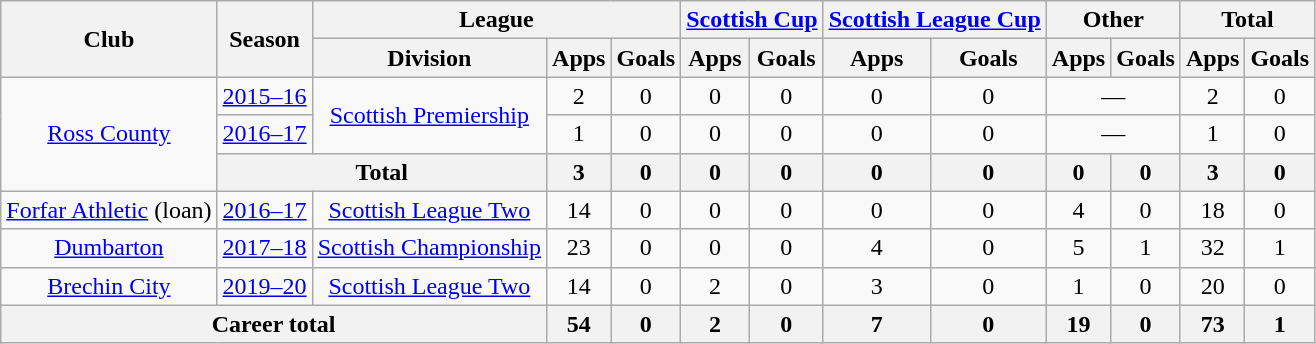<table class="wikitable" style="text-align:center">
<tr>
<th rowspan="2">Club</th>
<th rowspan="2">Season</th>
<th colspan="3">League</th>
<th colspan="2"><a href='#'>Scottish Cup</a></th>
<th colspan="2"><a href='#'>Scottish League Cup</a></th>
<th colspan="2">Other</th>
<th colspan="2">Total</th>
</tr>
<tr>
<th>Division</th>
<th>Apps</th>
<th>Goals</th>
<th>Apps</th>
<th>Goals</th>
<th>Apps</th>
<th>Goals</th>
<th>Apps</th>
<th>Goals</th>
<th>Apps</th>
<th>Goals</th>
</tr>
<tr>
<td rowspan="3"><a href='#'>Ross County</a></td>
<td><a href='#'>2015–16</a></td>
<td rowspan="2"><a href='#'>Scottish Premiership</a></td>
<td>2</td>
<td>0</td>
<td>0</td>
<td>0</td>
<td>0</td>
<td>0</td>
<td colspan="2">—</td>
<td>2</td>
<td>0</td>
</tr>
<tr>
<td><a href='#'>2016–17</a></td>
<td>1</td>
<td>0</td>
<td>0</td>
<td>0</td>
<td>0</td>
<td>0</td>
<td colspan="2">—</td>
<td>1</td>
<td>0</td>
</tr>
<tr>
<th colspan="2">Total</th>
<th>3</th>
<th>0</th>
<th>0</th>
<th>0</th>
<th>0</th>
<th>0</th>
<th>0</th>
<th>0</th>
<th>3</th>
<th>0</th>
</tr>
<tr>
<td><a href='#'>Forfar Athletic</a> (loan)</td>
<td><a href='#'>2016–17</a></td>
<td><a href='#'>Scottish League Two</a></td>
<td>14</td>
<td>0</td>
<td>0</td>
<td>0</td>
<td>0</td>
<td>0</td>
<td>4</td>
<td>0</td>
<td>18</td>
<td>0</td>
</tr>
<tr>
<td><a href='#'>Dumbarton</a></td>
<td><a href='#'>2017–18</a></td>
<td><a href='#'>Scottish Championship</a></td>
<td>23</td>
<td>0</td>
<td>0</td>
<td>0</td>
<td>4</td>
<td>0</td>
<td>5</td>
<td>1</td>
<td>32</td>
<td>1</td>
</tr>
<tr>
<td><a href='#'>Brechin City</a></td>
<td><a href='#'>2019–20</a></td>
<td><a href='#'>Scottish League Two</a></td>
<td>14</td>
<td>0</td>
<td>2</td>
<td>0</td>
<td>3</td>
<td>0</td>
<td>1</td>
<td>0</td>
<td>20</td>
<td>0</td>
</tr>
<tr>
<th colspan="3">Career total</th>
<th>54</th>
<th>0</th>
<th>2</th>
<th>0</th>
<th>7</th>
<th>0</th>
<th>19</th>
<th>0</th>
<th>73</th>
<th>1</th>
</tr>
</table>
